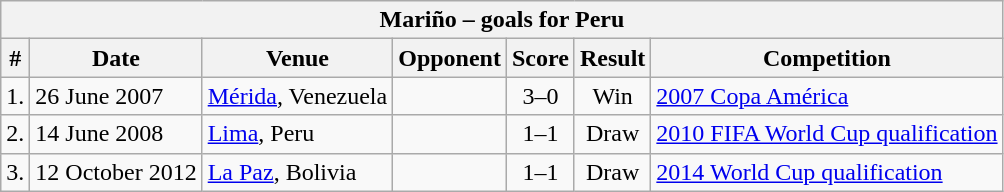<table class="wikitable collapsible collapsed">
<tr>
<th colspan="7"><strong>Mariño – goals for Peru</strong></th>
</tr>
<tr>
<th>#</th>
<th>Date</th>
<th>Venue</th>
<th>Opponent</th>
<th>Score</th>
<th>Result</th>
<th>Competition</th>
</tr>
<tr>
<td align=center>1.</td>
<td>26 June 2007</td>
<td><a href='#'>Mérida</a>, Venezuela</td>
<td></td>
<td align=center>3–0</td>
<td align=center>Win</td>
<td><a href='#'>2007 Copa América</a></td>
</tr>
<tr>
<td align=center>2.</td>
<td>14 June 2008</td>
<td><a href='#'>Lima</a>, Peru</td>
<td></td>
<td align=center>1–1</td>
<td align=center>Draw</td>
<td><a href='#'>2010 FIFA World Cup qualification</a></td>
</tr>
<tr>
<td align=center>3.</td>
<td>12 October 2012</td>
<td><a href='#'>La Paz</a>, Bolivia</td>
<td></td>
<td align=center>1–1</td>
<td align=center>Draw</td>
<td><a href='#'>2014 World Cup qualification</a></td>
</tr>
</table>
